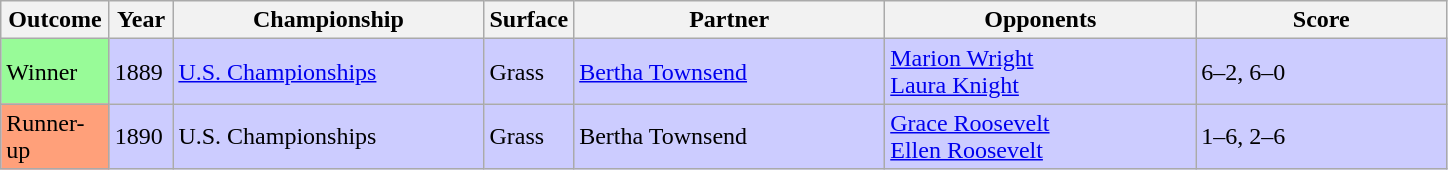<table class="sortable wikitable">
<tr>
<th style="width:65px">Outcome</th>
<th style="width:35px">Year</th>
<th style="width:200px">Championship</th>
<th style="width:50px">Surface</th>
<th style="width:200px">Partner</th>
<th style="width:200px">Opponents</th>
<th style="width:160px" class="unsortable">Score</th>
</tr>
<tr style="background:#ccf;">
<td style="background:#98fb98;">Winner</td>
<td>1889</td>
<td><a href='#'>U.S. Championships</a></td>
<td>Grass</td>
<td> <a href='#'>Bertha Townsend</a></td>
<td> <a href='#'>Marion Wright</a> <br> <a href='#'> Laura Knight</a></td>
<td>6–2, 6–0</td>
</tr>
<tr style="background:#ccf;">
<td style="background:#ffa07a;">Runner-up</td>
<td>1890</td>
<td>U.S. Championships</td>
<td>Grass</td>
<td> Bertha Townsend</td>
<td> <a href='#'>Grace Roosevelt</a> <br> <a href='#'>Ellen Roosevelt</a></td>
<td>1–6, 2–6</td>
</tr>
</table>
